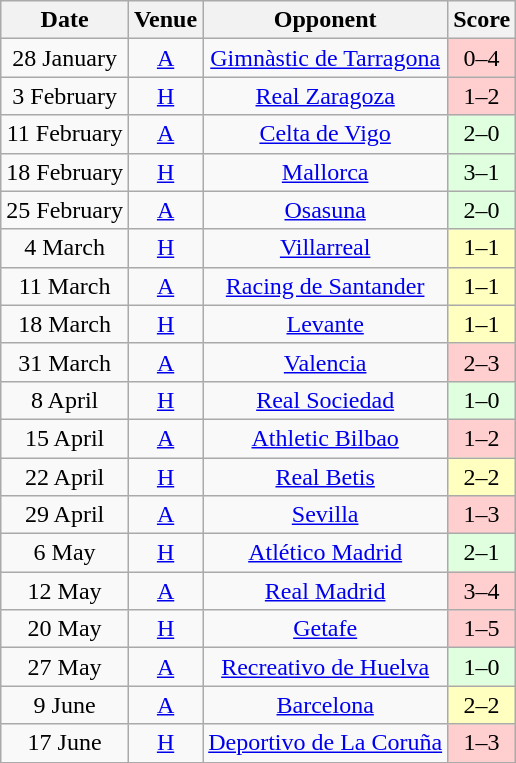<table class="wikitable" style="text-align:center;">
<tr>
<th>Date</th>
<th>Venue</th>
<th>Opponent</th>
<th>Score</th>
</tr>
<tr>
<td>28 January</td>
<td><a href='#'>A</a></td>
<td><a href='#'>Gimnàstic de Tarragona</a></td>
<td bgcolor="#FFCFCF">0–4</td>
</tr>
<tr>
<td>3 February</td>
<td><a href='#'>H</a></td>
<td><a href='#'>Real Zaragoza</a></td>
<td bgcolor="#FFCFCF">1–2</td>
</tr>
<tr>
<td>11 February</td>
<td><a href='#'>A</a></td>
<td><a href='#'>Celta de Vigo</a></td>
<td bgcolor="#DFFFDF">2–0</td>
</tr>
<tr>
<td>18 February</td>
<td><a href='#'>H</a></td>
<td><a href='#'>Mallorca</a></td>
<td bgcolor="#DFFFDF">3–1</td>
</tr>
<tr>
<td>25 February</td>
<td><a href='#'>A</a></td>
<td><a href='#'>Osasuna</a></td>
<td bgcolor="#DFFFDF">2–0</td>
</tr>
<tr>
<td>4 March</td>
<td><a href='#'>H</a></td>
<td><a href='#'>Villarreal</a></td>
<td bgcolor="#FFFFBF">1–1</td>
</tr>
<tr>
<td>11 March</td>
<td><a href='#'>A</a></td>
<td><a href='#'>Racing de Santander</a></td>
<td bgcolor="#FFFFBF">1–1</td>
</tr>
<tr>
<td>18 March</td>
<td><a href='#'>H</a></td>
<td><a href='#'>Levante</a></td>
<td bgcolor="#FFFFBF">1–1</td>
</tr>
<tr>
<td>31 March</td>
<td><a href='#'>A</a></td>
<td><a href='#'>Valencia</a></td>
<td bgcolor="#FFCFCF">2–3</td>
</tr>
<tr>
<td>8 April</td>
<td><a href='#'>H</a></td>
<td><a href='#'>Real Sociedad</a></td>
<td bgcolor="#DFFFDF">1–0</td>
</tr>
<tr>
<td>15 April</td>
<td><a href='#'>A</a></td>
<td><a href='#'>Athletic Bilbao</a></td>
<td bgcolor="#FFCFCF">1–2</td>
</tr>
<tr>
<td>22 April</td>
<td><a href='#'>H</a></td>
<td><a href='#'>Real Betis</a></td>
<td bgcolor="#FFFFBF">2–2</td>
</tr>
<tr>
<td>29 April</td>
<td><a href='#'>A</a></td>
<td><a href='#'>Sevilla</a></td>
<td bgcolor="#FFCFCF">1–3</td>
</tr>
<tr>
<td>6 May</td>
<td><a href='#'>H</a></td>
<td><a href='#'>Atlético Madrid</a></td>
<td bgcolor="#DFFFDF">2–1</td>
</tr>
<tr>
<td>12 May</td>
<td><a href='#'>A</a></td>
<td><a href='#'>Real Madrid</a></td>
<td bgcolor="#FFCFCF">3–4</td>
</tr>
<tr>
<td>20 May</td>
<td><a href='#'>H</a></td>
<td><a href='#'>Getafe</a></td>
<td bgcolor="#FFCFCF">1–5</td>
</tr>
<tr>
<td>27 May</td>
<td><a href='#'>A</a></td>
<td><a href='#'>Recreativo de Huelva</a></td>
<td bgcolor="#DFFFDF">1–0</td>
</tr>
<tr>
<td>9 June</td>
<td><a href='#'>A</a></td>
<td><a href='#'>Barcelona</a></td>
<td bgcolor="#FFFFBF">2–2</td>
</tr>
<tr>
<td>17 June</td>
<td><a href='#'>H</a></td>
<td><a href='#'>Deportivo de La Coruña</a></td>
<td bgcolor="#FFCFCF">1–3</td>
</tr>
</table>
